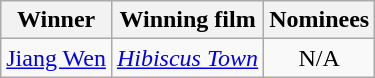<table class="wikitable">
<tr>
<th>Winner</th>
<th>Winning film</th>
<th>Nominees</th>
</tr>
<tr>
<td><a href='#'>Jiang Wen</a></td>
<td><em><a href='#'>Hibiscus Town</a></em></td>
<td align="center" valign="top">N/A</td>
</tr>
</table>
